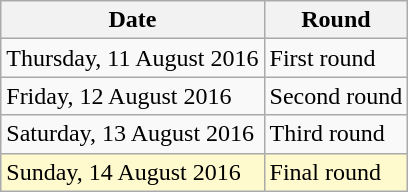<table class="wikitable">
<tr>
<th>Date</th>
<th>Round</th>
</tr>
<tr>
<td>Thursday, 11 August 2016</td>
<td>First round</td>
</tr>
<tr>
<td>Friday, 12 August 2016</td>
<td>Second round</td>
</tr>
<tr>
<td>Saturday, 13 August 2016</td>
<td>Third round</td>
</tr>
<tr style=background:lemonchiffon>
<td>Sunday, 14 August 2016</td>
<td>Final round</td>
</tr>
</table>
